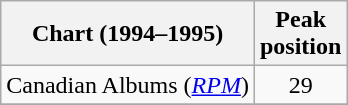<table class="wikitable sortable">
<tr>
<th>Chart (1994–1995)</th>
<th>Peak<br>position</th>
</tr>
<tr>
<td>Canadian Albums (<em><a href='#'>RPM</a></em>)</td>
<td style="text-align:center;">29</td>
</tr>
<tr>
</tr>
<tr>
</tr>
<tr>
</tr>
<tr>
</tr>
<tr>
</tr>
</table>
